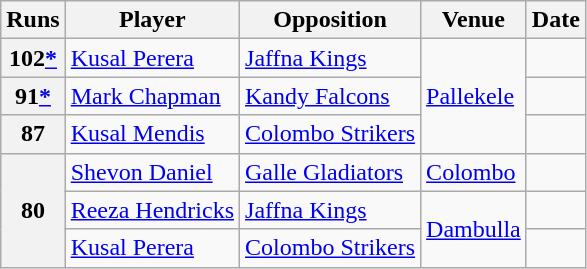<table class="wikitable">
<tr>
<th>Runs</th>
<th>Player</th>
<th>Opposition</th>
<th>Venue</th>
<th>Date</th>
</tr>
<tr>
<th>102<a href='#'>*</a></th>
<td><a href='#'>Kusal Perera</a></td>
<td><a href='#'>Jaffna Kings</a></td>
<td rowspan="3"><a href='#'>Pallekele</a></td>
<td></td>
</tr>
<tr>
<th>91<a href='#'>*</a></th>
<td><a href='#'>Mark Chapman</a></td>
<td><a href='#'>Kandy Falcons</a></td>
<td></td>
</tr>
<tr>
<th>87</th>
<td><a href='#'>Kusal Mendis</a></td>
<td><a href='#'>Colombo Strikers</a></td>
<td></td>
</tr>
<tr>
<th rowspan="3">80</th>
<td><a href='#'>Shevon Daniel</a></td>
<td><a href='#'>Galle Gladiators</a></td>
<td><a href='#'>Colombo</a></td>
<td></td>
</tr>
<tr>
<td><a href='#'>Reeza Hendricks</a></td>
<td><a href='#'>Jaffna Kings</a></td>
<td rowspan="2"><a href='#'>Dambulla</a></td>
<td></td>
</tr>
<tr>
<td><a href='#'>Kusal Perera</a></td>
<td><a href='#'>Colombo Strikers</a></td>
<td></td>
</tr>
</table>
